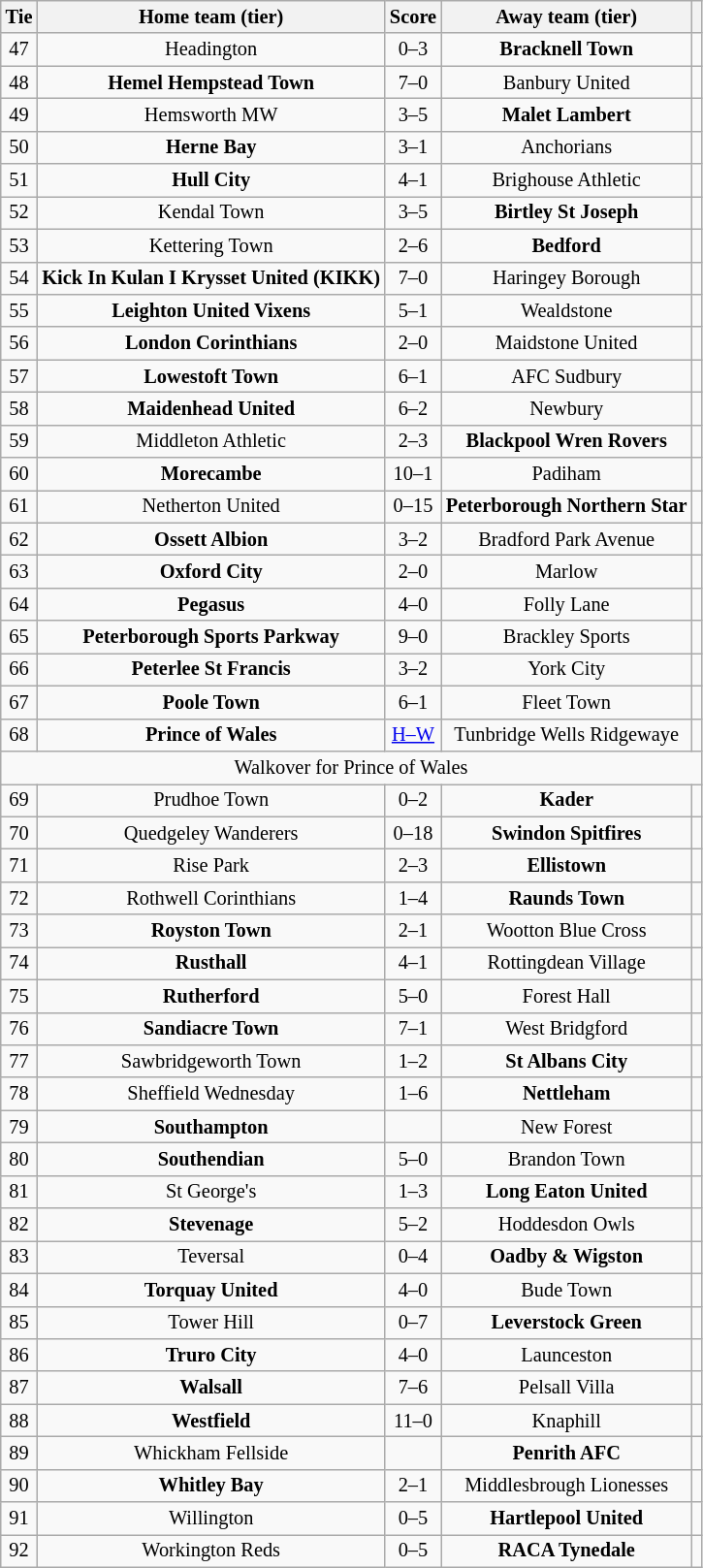<table class="wikitable" style="text-align:center; font-size:85%">
<tr>
<th>Tie</th>
<th>Home team (tier)</th>
<th>Score</th>
<th>Away team (tier)</th>
<th></th>
</tr>
<tr>
<td>47</td>
<td>Headington</td>
<td align="center">0–3</td>
<td><strong>Bracknell Town</strong></td>
<td></td>
</tr>
<tr>
<td>48</td>
<td><strong>Hemel Hempstead Town</strong></td>
<td align="center">7–0</td>
<td>Banbury United</td>
<td></td>
</tr>
<tr>
<td>49</td>
<td>Hemsworth MW</td>
<td>3–5</td>
<td><strong>Malet Lambert</strong></td>
<td></td>
</tr>
<tr>
<td>50</td>
<td><strong>Herne Bay</strong></td>
<td>3–1</td>
<td>Anchorians</td>
<td></td>
</tr>
<tr>
<td>51</td>
<td><strong>Hull City</strong></td>
<td>4–1</td>
<td>Brighouse Athletic</td>
<td></td>
</tr>
<tr>
<td>52</td>
<td>Kendal Town</td>
<td>3–5</td>
<td><strong>Birtley St Joseph</strong></td>
<td></td>
</tr>
<tr>
<td>53</td>
<td>Kettering Town</td>
<td>2–6</td>
<td><strong>Bedford</strong></td>
<td></td>
</tr>
<tr>
<td>54</td>
<td><strong>Kick In Kulan I Krysset United (KIKK)</strong></td>
<td align="center">7–0</td>
<td>Haringey Borough</td>
<td></td>
</tr>
<tr>
<td>55</td>
<td><strong>Leighton United Vixens</strong></td>
<td>5–1</td>
<td>Wealdstone</td>
<td></td>
</tr>
<tr>
<td>56</td>
<td><strong>London Corinthians</strong></td>
<td align="center">2–0</td>
<td>Maidstone United</td>
<td></td>
</tr>
<tr>
<td>57</td>
<td><strong>Lowestoft Town</strong></td>
<td>6–1</td>
<td>AFC Sudbury</td>
<td></td>
</tr>
<tr>
<td>58</td>
<td><strong>Maidenhead United</strong></td>
<td>6–2</td>
<td>Newbury</td>
<td></td>
</tr>
<tr>
<td>59</td>
<td>Middleton Athletic</td>
<td>2–3</td>
<td><strong>Blackpool Wren Rovers</strong></td>
<td></td>
</tr>
<tr>
<td>60</td>
<td><strong>Morecambe</strong></td>
<td>10–1</td>
<td>Padiham</td>
<td></td>
</tr>
<tr>
<td>61</td>
<td>Netherton United</td>
<td align="center">0–15</td>
<td><strong>Peterborough Northern Star</strong></td>
<td></td>
</tr>
<tr>
<td>62</td>
<td><strong>Ossett Albion</strong></td>
<td>3–2</td>
<td>Bradford Park Avenue</td>
<td></td>
</tr>
<tr>
<td>63</td>
<td><strong>Oxford City</strong></td>
<td align="center">2–0</td>
<td>Marlow</td>
<td></td>
</tr>
<tr>
<td>64</td>
<td><strong>Pegasus</strong></td>
<td align="center">4–0</td>
<td>Folly Lane</td>
<td></td>
</tr>
<tr>
<td>65</td>
<td><strong>Peterborough Sports Parkway</strong></td>
<td align="center">9–0</td>
<td>Brackley Sports</td>
<td></td>
</tr>
<tr>
<td>66</td>
<td><strong>Peterlee St Francis</strong></td>
<td>3–2 </td>
<td>York City</td>
<td></td>
</tr>
<tr>
<td>67</td>
<td><strong>Poole Town</strong></td>
<td>6–1</td>
<td>Fleet Town</td>
<td></td>
</tr>
<tr>
<td>68</td>
<td><strong>Prince of Wales</strong></td>
<td align="center"><a href='#'>H–W</a></td>
<td>Tunbridge Wells Ridgewaye</td>
<td></td>
</tr>
<tr>
<td colspan="5">Walkover for Prince of Wales</td>
</tr>
<tr>
<td>69</td>
<td>Prudhoe Town</td>
<td align="center">0–2</td>
<td><strong>Kader</strong></td>
<td></td>
</tr>
<tr>
<td>70</td>
<td>Quedgeley Wanderers</td>
<td align="center">0–18</td>
<td><strong>Swindon Spitfires</strong></td>
<td></td>
</tr>
<tr>
<td>71</td>
<td>Rise Park</td>
<td>2–3</td>
<td><strong>Ellistown</strong></td>
<td></td>
</tr>
<tr>
<td>72</td>
<td>Rothwell Corinthians</td>
<td>1–4</td>
<td><strong>Raunds Town</strong></td>
<td></td>
</tr>
<tr>
<td>73</td>
<td><strong>Royston Town</strong></td>
<td>2–1</td>
<td>Wootton Blue Cross</td>
<td></td>
</tr>
<tr>
<td>74</td>
<td><strong>Rusthall</strong></td>
<td>4–1</td>
<td>Rottingdean Village</td>
<td></td>
</tr>
<tr>
<td>75</td>
<td><strong>Rutherford</strong></td>
<td align="center">5–0</td>
<td>Forest Hall</td>
<td></td>
</tr>
<tr>
<td>76</td>
<td><strong>Sandiacre Town</strong></td>
<td>7–1</td>
<td>West Bridgford</td>
<td></td>
</tr>
<tr>
<td>77</td>
<td>Sawbridgeworth Town</td>
<td>1–2</td>
<td><strong>St Albans City</strong></td>
<td></td>
</tr>
<tr>
<td>78</td>
<td>Sheffield Wednesday</td>
<td>1–6</td>
<td><strong>Nettleham</strong></td>
<td></td>
</tr>
<tr>
<td>79</td>
<td><strong>Southampton</strong></td>
<td></td>
<td>New Forest</td>
<td></td>
</tr>
<tr>
<td>80</td>
<td><strong>Southendian</strong></td>
<td align="center">5–0</td>
<td>Brandon Town</td>
<td></td>
</tr>
<tr>
<td>81</td>
<td>St George's</td>
<td>1–3</td>
<td><strong>Long Eaton United</strong></td>
<td></td>
</tr>
<tr>
<td>82</td>
<td><strong>Stevenage</strong></td>
<td>5–2</td>
<td>Hoddesdon Owls</td>
<td></td>
</tr>
<tr>
<td>83</td>
<td>Teversal</td>
<td align="center">0–4</td>
<td><strong>Oadby & Wigston</strong></td>
<td></td>
</tr>
<tr>
<td>84</td>
<td><strong>Torquay United</strong></td>
<td align="center">4–0</td>
<td>Bude Town</td>
<td></td>
</tr>
<tr>
<td>85</td>
<td>Tower Hill</td>
<td align="center">0–7</td>
<td><strong>Leverstock Green</strong></td>
<td></td>
</tr>
<tr>
<td>86</td>
<td><strong>Truro City</strong></td>
<td align="center">4–0</td>
<td>Launceston</td>
<td></td>
</tr>
<tr>
<td>87</td>
<td><strong>Walsall</strong></td>
<td>7–6 </td>
<td>Pelsall Villa</td>
<td></td>
</tr>
<tr>
<td>88</td>
<td><strong>Westfield</strong></td>
<td align="center">11–0</td>
<td>Knaphill</td>
<td></td>
</tr>
<tr>
<td>89</td>
<td>Whickham Fellside</td>
<td></td>
<td><strong>Penrith AFC</strong></td>
<td></td>
</tr>
<tr>
<td>90</td>
<td><strong>Whitley Bay</strong></td>
<td>2–1</td>
<td>Middlesbrough Lionesses</td>
<td></td>
</tr>
<tr>
<td>91</td>
<td>Willington</td>
<td align="center">0–5</td>
<td><strong>Hartlepool United</strong></td>
<td></td>
</tr>
<tr>
<td>92</td>
<td>Workington Reds</td>
<td align="center">0–5</td>
<td><strong>RACA Tynedale</strong></td>
<td></td>
</tr>
</table>
